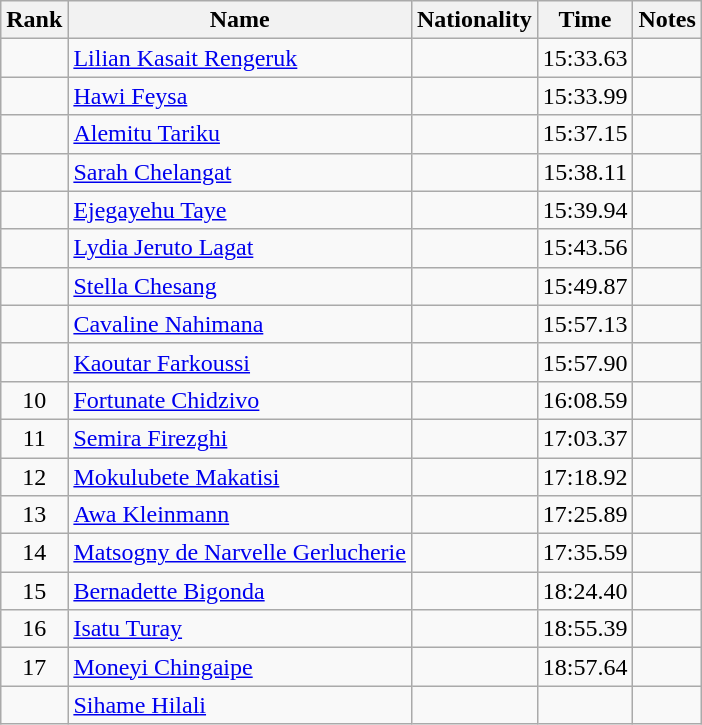<table class="wikitable sortable" style="text-align:center">
<tr>
<th>Rank</th>
<th>Name</th>
<th>Nationality</th>
<th>Time</th>
<th>Notes</th>
</tr>
<tr>
<td></td>
<td align=left><a href='#'>Lilian Kasait Rengeruk</a></td>
<td align=left></td>
<td>15:33.63</td>
<td></td>
</tr>
<tr>
<td></td>
<td align=left><a href='#'>Hawi Feysa</a></td>
<td align=left></td>
<td>15:33.99</td>
<td></td>
</tr>
<tr>
<td></td>
<td align=left><a href='#'>Alemitu Tariku</a></td>
<td align=left></td>
<td>15:37.15</td>
<td></td>
</tr>
<tr>
<td></td>
<td align=left><a href='#'>Sarah Chelangat</a></td>
<td align=left></td>
<td>15:38.11</td>
<td></td>
</tr>
<tr>
<td></td>
<td align=left><a href='#'>Ejegayehu Taye</a></td>
<td align=left></td>
<td>15:39.94</td>
<td></td>
</tr>
<tr>
<td></td>
<td align=left><a href='#'>Lydia Jeruto Lagat</a></td>
<td align=left></td>
<td>15:43.56</td>
<td></td>
</tr>
<tr>
<td></td>
<td align=left><a href='#'>Stella Chesang</a></td>
<td align=left></td>
<td>15:49.87</td>
<td></td>
</tr>
<tr>
<td></td>
<td align=left><a href='#'>Cavaline Nahimana</a></td>
<td align=left></td>
<td>15:57.13</td>
<td></td>
</tr>
<tr>
<td></td>
<td align=left><a href='#'>Kaoutar Farkoussi</a></td>
<td align=left></td>
<td>15:57.90</td>
<td></td>
</tr>
<tr>
<td>10</td>
<td align=left><a href='#'>Fortunate Chidzivo</a></td>
<td align=left></td>
<td>16:08.59</td>
<td></td>
</tr>
<tr>
<td>11</td>
<td align=left><a href='#'>Semira Firezghi</a></td>
<td align=left></td>
<td>17:03.37</td>
<td></td>
</tr>
<tr>
<td>12</td>
<td align=left><a href='#'>Mokulubete Makatisi</a></td>
<td align=left></td>
<td>17:18.92</td>
<td></td>
</tr>
<tr>
<td>13</td>
<td align=left><a href='#'>Awa Kleinmann</a></td>
<td align=left></td>
<td>17:25.89</td>
<td></td>
</tr>
<tr>
<td>14</td>
<td align=left><a href='#'>Matsogny de Narvelle Gerlucherie</a></td>
<td align=left></td>
<td>17:35.59</td>
<td></td>
</tr>
<tr>
<td>15</td>
<td align=left><a href='#'>Bernadette Bigonda</a></td>
<td align=left></td>
<td>18:24.40</td>
<td></td>
</tr>
<tr>
<td>16</td>
<td align=left><a href='#'>Isatu Turay</a></td>
<td align=left></td>
<td>18:55.39</td>
<td></td>
</tr>
<tr>
<td>17</td>
<td align=left><a href='#'>Moneyi Chingaipe</a></td>
<td align=left></td>
<td>18:57.64</td>
<td></td>
</tr>
<tr>
<td></td>
<td align=left><a href='#'>Sihame Hilali</a></td>
<td align=left></td>
<td></td>
<td></td>
</tr>
</table>
